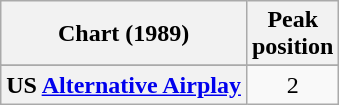<table class="wikitable sortable plainrowheaders" style="text-align:center">
<tr>
<th>Chart (1989)</th>
<th>Peak<br>position</th>
</tr>
<tr>
</tr>
<tr>
</tr>
<tr>
<th scope="row">US <a href='#'>Alternative Airplay</a></th>
<td align="center">2</td>
</tr>
</table>
